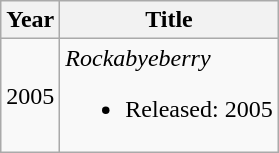<table class="wikitable">
<tr>
<th>Year</th>
<th>Title</th>
</tr>
<tr>
<td>2005</td>
<td><em>Rockabyeberry</em><br><ul><li>Released: 2005</li></ul></td>
</tr>
</table>
